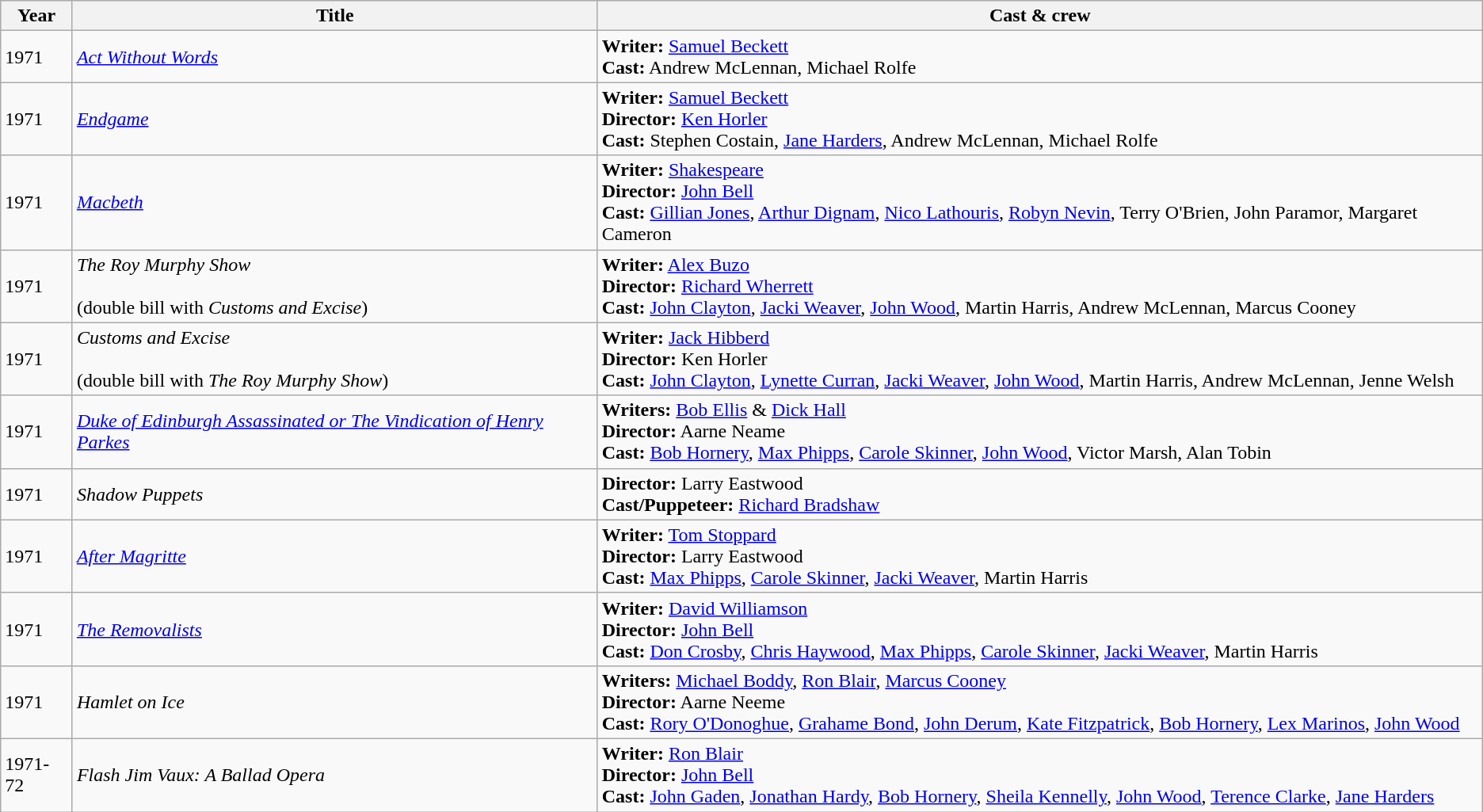<table class="wikitable sortable">
<tr>
<th>Year</th>
<th>Title</th>
<th>Cast & crew</th>
</tr>
<tr>
<td>1971</td>
<td><em><a href='#'>Act Without Words</a></em></td>
<td><strong>Writer:</strong> <a href='#'>Samuel Beckett</a><br><strong>Cast:</strong> Andrew McLennan, Michael Rolfe</td>
</tr>
<tr>
<td>1971</td>
<td><em><a href='#'>Endgame</a></em></td>
<td><strong>Writer:</strong> <a href='#'>Samuel Beckett</a><br><strong>Director:</strong> <a href='#'>Ken Horler</a><br><strong>Cast:</strong> Stephen Costain, <a href='#'>Jane Harders</a>, Andrew McLennan, Michael Rolfe</td>
</tr>
<tr>
<td>1971</td>
<td><em><a href='#'>Macbeth</a></em></td>
<td><strong>Writer:</strong> <a href='#'>Shakespeare</a><br><strong>Director:</strong> <a href='#'>John Bell</a><br><strong>Cast:</strong> <a href='#'>Gillian Jones</a>, <a href='#'>Arthur Dignam</a>, <a href='#'>Nico Lathouris</a>, <a href='#'>Robyn Nevin</a>, Terry O'Brien, John Paramor, Margaret Cameron</td>
</tr>
<tr>
<td>1971</td>
<td><em>The Roy Murphy Show</em><br><br>(double bill with <em>Customs and Excise</em>)</td>
<td><strong>Writer:</strong> <a href='#'>Alex Buzo</a><br><strong>Director:</strong> <a href='#'>Richard Wherrett</a><br><strong>Cast:</strong> <a href='#'>John Clayton</a>, <a href='#'>Jacki Weaver</a>, <a href='#'>John Wood</a>, Martin Harris, Andrew McLennan, Marcus Cooney</td>
</tr>
<tr>
<td>1971</td>
<td><em>Customs and Excise</em><br><br>(double bill with <em>The Roy Murphy Show</em>)</td>
<td><strong>Writer:</strong> <a href='#'>Jack Hibberd</a><br><strong>Director:</strong> Ken Horler<br><strong>Cast:</strong> <a href='#'>John Clayton</a>, <a href='#'>Lynette Curran</a>, <a href='#'>Jacki Weaver</a>, <a href='#'>John Wood</a>, Martin Harris, Andrew McLennan, Jenne Welsh</td>
</tr>
<tr>
<td>1971</td>
<td><em><a href='#'>Duke of Edinburgh Assassinated or The Vindication of Henry Parkes</a></em></td>
<td><strong>Writers:</strong> <a href='#'>Bob Ellis</a> & <a href='#'>Dick Hall</a><br><strong>Director:</strong> Aarne Neame<br><strong>Cast:</strong> <a href='#'>Bob Hornery</a>, <a href='#'>Max Phipps</a>, <a href='#'>Carole Skinner</a>, <a href='#'>John Wood</a>, Victor Marsh, Alan Tobin</td>
</tr>
<tr>
<td>1971</td>
<td><em>Shadow Puppets</em></td>
<td><strong>Director:</strong> Larry Eastwood<br><strong>Cast/Puppeteer:</strong> <a href='#'>Richard Bradshaw</a></td>
</tr>
<tr>
<td>1971</td>
<td><em><a href='#'>After Magritte</a></em></td>
<td><strong>Writer:</strong> <a href='#'>Tom Stoppard</a><br><strong>Director:</strong> Larry Eastwood<br><strong>Cast:</strong> <a href='#'>Max Phipps</a>, <a href='#'>Carole Skinner</a>, <a href='#'>Jacki Weaver</a>, Martin Harris</td>
</tr>
<tr>
<td>1971</td>
<td><em><a href='#'>The Removalists</a></em></td>
<td><strong>Writer:</strong> <a href='#'>David Williamson</a><br><strong>Director:</strong> <a href='#'>John Bell</a><br><strong>Cast:</strong> <a href='#'>Don Crosby</a>, <a href='#'>Chris Haywood</a>, <a href='#'>Max Phipps</a>, <a href='#'>Carole Skinner</a>, <a href='#'>Jacki Weaver</a>, Martin Harris</td>
</tr>
<tr>
<td>1971</td>
<td><em>Hamlet on Ice</em></td>
<td><strong>Writers:</strong> <a href='#'>Michael Boddy</a>, <a href='#'>Ron Blair</a>, <a href='#'>Marcus Cooney</a><br><strong>Director:</strong> Aarne Neeme<br><strong>Cast: </strong><a href='#'>Rory O'Donoghue</a>, <a href='#'>Grahame Bond</a>, <a href='#'>John Derum</a>, <a href='#'>Kate Fitzpatrick</a>, <a href='#'>Bob Hornery</a>, <a href='#'>Lex Marinos</a>, <a href='#'>John Wood</a></td>
</tr>
<tr>
<td>1971-72</td>
<td><em>Flash Jim Vaux: A Ballad Opera</em></td>
<td><strong>Writer:</strong> <a href='#'>Ron Blair</a><br><strong>Director:</strong> <a href='#'>John Bell</a><br><strong>Cast:</strong> <a href='#'>John Gaden</a>, <a href='#'>Jonathan Hardy</a>, <a href='#'>Bob Hornery</a>, <a href='#'>Sheila Kennelly</a>, <a href='#'>John Wood</a>, <a href='#'>Terence Clarke</a>, <a href='#'>Jane Harders</a></td>
</tr>
</table>
